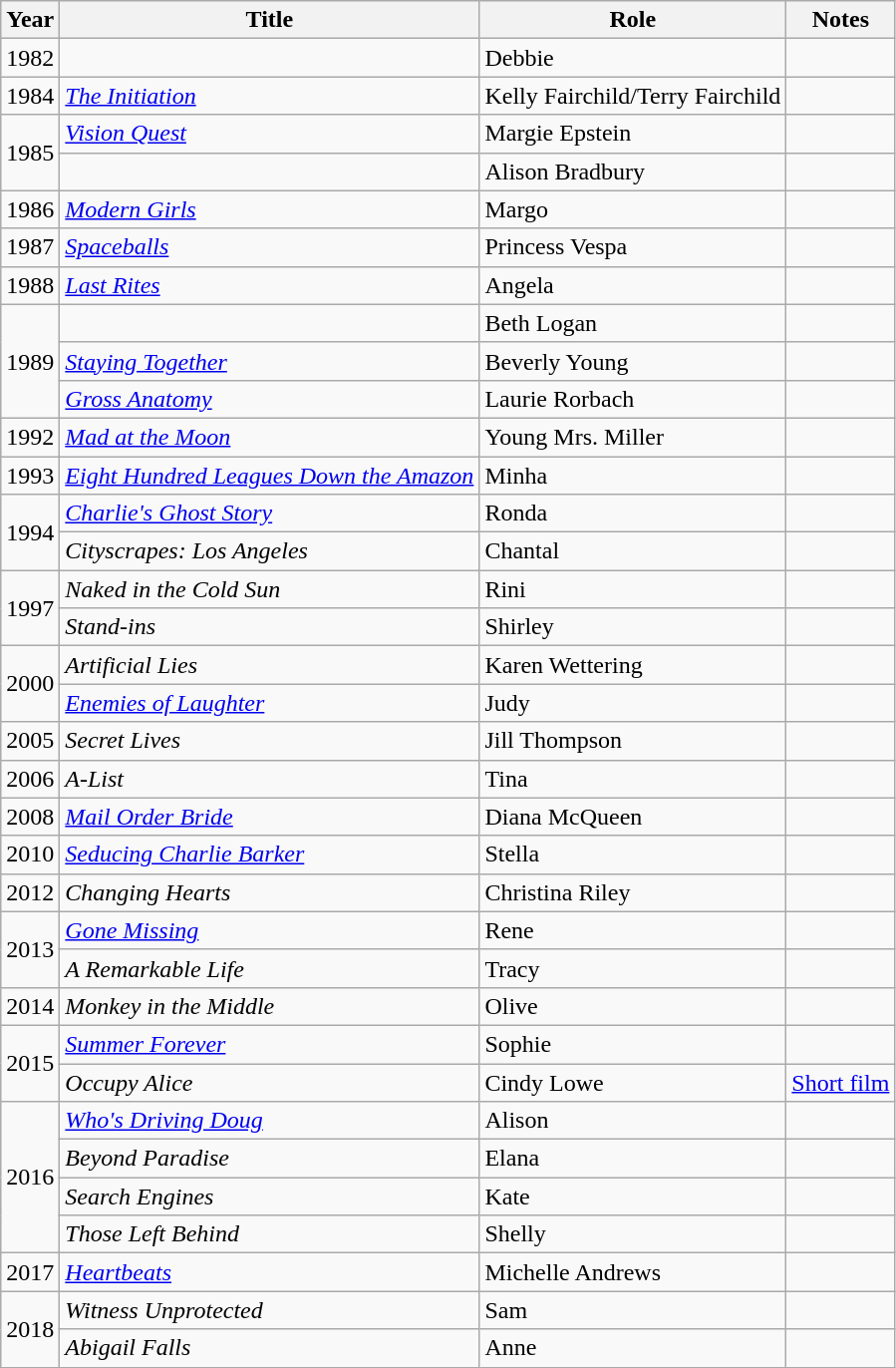<table class="wikitable sortable">
<tr>
<th>Year</th>
<th>Title</th>
<th>Role</th>
<th class="unsortable">Notes</th>
</tr>
<tr>
<td>1982</td>
<td><em></em></td>
<td>Debbie</td>
<td></td>
</tr>
<tr>
<td>1984</td>
<td><em><a href='#'>The Initiation</a></em></td>
<td>Kelly Fairchild/Terry Fairchild</td>
<td></td>
</tr>
<tr>
<td rowspan="2">1985</td>
<td><em><a href='#'>Vision Quest</a></em></td>
<td>Margie Epstein</td>
<td></td>
</tr>
<tr>
<td><em></em></td>
<td>Alison Bradbury</td>
<td></td>
</tr>
<tr>
<td>1986</td>
<td><em><a href='#'>Modern Girls</a></em></td>
<td>Margo</td>
<td></td>
</tr>
<tr>
<td>1987</td>
<td><em><a href='#'>Spaceballs</a></em></td>
<td>Princess Vespa</td>
<td></td>
</tr>
<tr>
<td>1988</td>
<td><em><a href='#'>Last Rites</a></em></td>
<td>Angela</td>
<td></td>
</tr>
<tr>
<td rowspan="3">1989</td>
<td><em></em></td>
<td>Beth Logan</td>
<td></td>
</tr>
<tr>
<td><em><a href='#'>Staying Together</a></em></td>
<td>Beverly Young</td>
<td></td>
</tr>
<tr>
<td><em><a href='#'>Gross Anatomy</a></em></td>
<td>Laurie Rorbach</td>
<td></td>
</tr>
<tr>
<td>1992</td>
<td><em><a href='#'>Mad at the Moon</a></em></td>
<td>Young Mrs. Miller</td>
<td></td>
</tr>
<tr>
<td>1993</td>
<td><em><a href='#'>Eight Hundred Leagues Down the Amazon</a></em></td>
<td>Minha</td>
<td></td>
</tr>
<tr>
<td rowspan="2">1994</td>
<td><em><a href='#'>Charlie's Ghost Story</a></em></td>
<td>Ronda</td>
<td></td>
</tr>
<tr>
<td><em>Cityscrapes: Los Angeles</em></td>
<td>Chantal</td>
<td></td>
</tr>
<tr>
<td rowspan="2">1997</td>
<td><em>Naked in the Cold Sun</em></td>
<td>Rini</td>
<td></td>
</tr>
<tr>
<td><em>Stand-ins</em></td>
<td>Shirley</td>
<td></td>
</tr>
<tr>
<td rowspan="2">2000</td>
<td><em>Artificial Lies</em></td>
<td>Karen Wettering</td>
<td></td>
</tr>
<tr>
<td><em><a href='#'>Enemies of Laughter</a></em></td>
<td>Judy</td>
<td></td>
</tr>
<tr>
<td>2005</td>
<td><em>Secret Lives</em></td>
<td>Jill Thompson</td>
<td></td>
</tr>
<tr>
<td>2006</td>
<td><em>A-List</em></td>
<td>Tina</td>
<td></td>
</tr>
<tr>
<td>2008</td>
<td><a href='#'><em>Mail Order Bride</em></a></td>
<td>Diana McQueen</td>
<td></td>
</tr>
<tr>
<td>2010</td>
<td><em><a href='#'>Seducing Charlie Barker</a></em></td>
<td>Stella</td>
<td></td>
</tr>
<tr>
<td>2012</td>
<td><em>Changing Hearts</em></td>
<td>Christina Riley</td>
<td></td>
</tr>
<tr>
<td rowspan="2">2013</td>
<td><em><a href='#'>Gone Missing</a></em></td>
<td>Rene</td>
<td></td>
</tr>
<tr>
<td><em>A Remarkable Life</em></td>
<td>Tracy</td>
<td></td>
</tr>
<tr>
<td>2014</td>
<td><em>Monkey in the Middle</em></td>
<td>Olive</td>
<td></td>
</tr>
<tr>
<td rowspan="2">2015</td>
<td><em><a href='#'>Summer Forever</a></em></td>
<td>Sophie</td>
<td></td>
</tr>
<tr>
<td><em>Occupy Alice</em></td>
<td>Cindy Lowe</td>
<td><a href='#'>Short film</a></td>
</tr>
<tr>
<td rowspan="4">2016</td>
<td><em><a href='#'>Who's Driving Doug</a></em></td>
<td>Alison</td>
<td></td>
</tr>
<tr>
<td><em>Beyond Paradise</em></td>
<td>Elana</td>
<td></td>
</tr>
<tr>
<td><em>Search Engines</em></td>
<td>Kate</td>
<td></td>
</tr>
<tr>
<td><em>Those Left Behind</em></td>
<td>Shelly</td>
<td></td>
</tr>
<tr>
<td>2017</td>
<td><em><a href='#'>Heartbeats</a></em></td>
<td>Michelle Andrews</td>
<td></td>
</tr>
<tr>
<td rowspan="2">2018</td>
<td><em>Witness Unprotected</em></td>
<td>Sam</td>
<td></td>
</tr>
<tr>
<td><em>Abigail Falls</em></td>
<td>Anne</td>
<td></td>
</tr>
</table>
